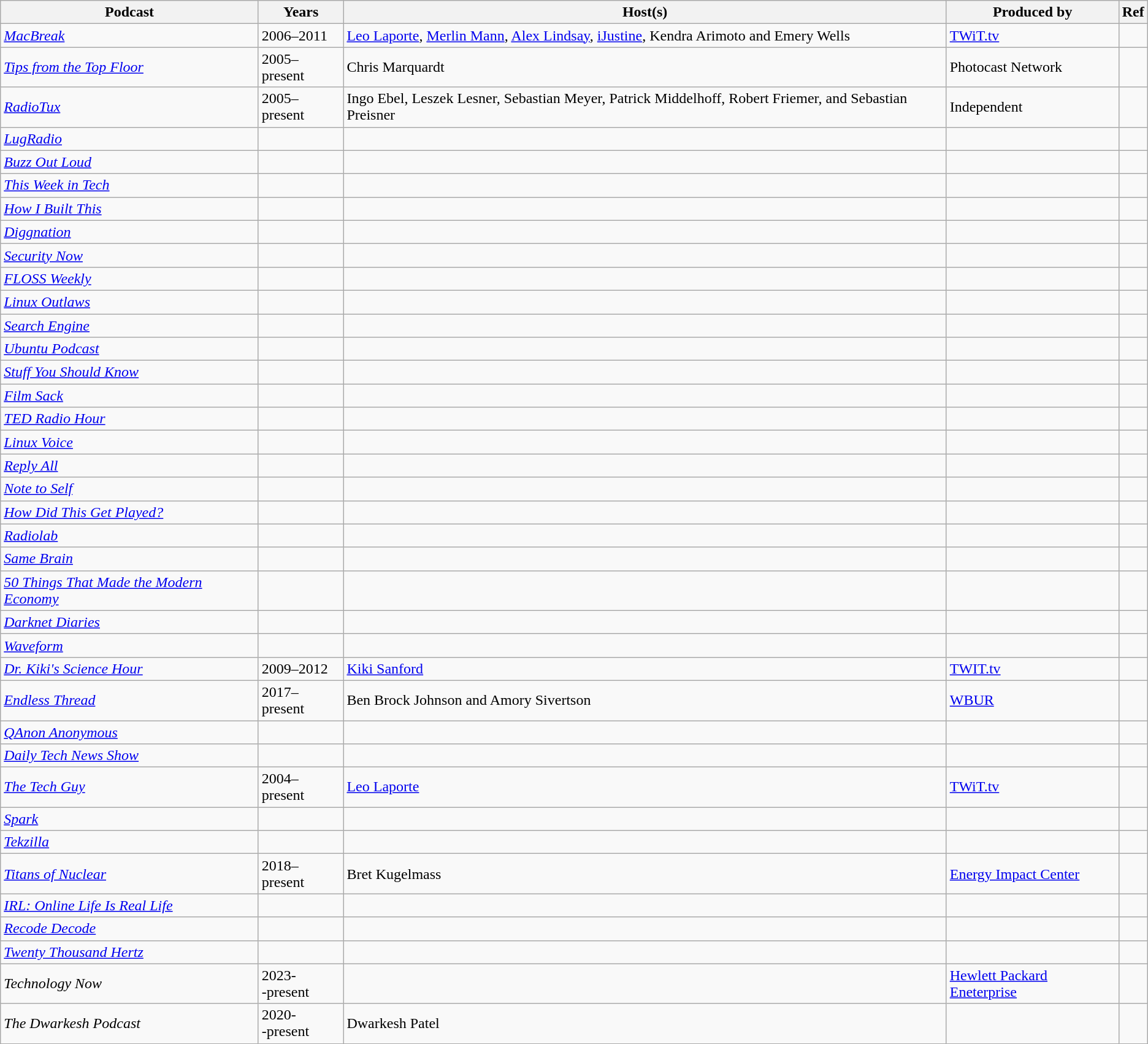<table class="wikitable sortable">
<tr>
<th>Podcast</th>
<th>Years</th>
<th>Host(s)</th>
<th>Produced by</th>
<th>Ref</th>
</tr>
<tr>
<td><em><a href='#'>MacBreak</a></em></td>
<td>2006–2011</td>
<td><a href='#'>Leo Laporte</a>, <a href='#'>Merlin Mann</a>, <a href='#'>Alex Lindsay</a>, <a href='#'>iJustine</a>, Kendra Arimoto and Emery Wells</td>
<td><a href='#'>TWiT.tv</a></td>
<td></td>
</tr>
<tr>
<td><em><a href='#'>Tips from the Top Floor</a></em></td>
<td>2005–present</td>
<td>Chris Marquardt</td>
<td>Photocast Network</td>
<td></td>
</tr>
<tr>
<td><em><a href='#'>RadioTux</a></em></td>
<td>2005–present</td>
<td>Ingo Ebel, Leszek Lesner, Sebastian Meyer, Patrick Middelhoff, Robert Friemer, and Sebastian Preisner</td>
<td>Independent</td>
<td></td>
</tr>
<tr>
<td><em><a href='#'>LugRadio</a></em></td>
<td></td>
<td></td>
<td></td>
<td></td>
</tr>
<tr>
<td><em><a href='#'>Buzz Out Loud</a></em></td>
<td></td>
<td></td>
<td></td>
<td></td>
</tr>
<tr>
<td><em><a href='#'>This Week in Tech</a></em></td>
<td></td>
<td></td>
<td></td>
<td></td>
</tr>
<tr>
<td><em><a href='#'>How I Built This</a></em></td>
<td></td>
<td></td>
<td></td>
<td></td>
</tr>
<tr>
<td><em><a href='#'>Diggnation</a></em></td>
<td></td>
<td></td>
<td></td>
<td></td>
</tr>
<tr>
<td><em><a href='#'>Security Now</a></em></td>
<td></td>
<td></td>
<td></td>
<td></td>
</tr>
<tr>
<td><em><a href='#'>FLOSS Weekly</a></em></td>
<td></td>
<td></td>
<td></td>
<td></td>
</tr>
<tr>
<td><em><a href='#'>Linux Outlaws</a></em></td>
<td></td>
<td></td>
<td></td>
<td></td>
</tr>
<tr>
<td><em><a href='#'>Search Engine</a></em></td>
<td></td>
<td></td>
<td></td>
<td></td>
</tr>
<tr>
<td><em><a href='#'>Ubuntu Podcast</a></em></td>
<td></td>
<td></td>
<td></td>
<td></td>
</tr>
<tr>
<td><em><a href='#'>Stuff You Should Know</a></em></td>
<td></td>
<td></td>
<td></td>
<td></td>
</tr>
<tr>
<td><em><a href='#'>Film Sack</a></em></td>
<td></td>
<td></td>
<td></td>
<td></td>
</tr>
<tr>
<td><em><a href='#'>TED Radio Hour</a></em></td>
<td></td>
<td></td>
<td></td>
<td></td>
</tr>
<tr>
<td><em><a href='#'>Linux Voice</a></em></td>
<td></td>
<td></td>
<td></td>
<td></td>
</tr>
<tr>
<td><em><a href='#'>Reply All</a></em></td>
<td></td>
<td></td>
<td></td>
<td></td>
</tr>
<tr>
<td><em><a href='#'>Note to Self</a></em></td>
<td></td>
<td></td>
<td></td>
<td></td>
</tr>
<tr>
<td><em><a href='#'>How Did This Get Played?</a></em></td>
<td></td>
<td></td>
<td></td>
<td></td>
</tr>
<tr>
<td><em><a href='#'>Radiolab</a></em></td>
<td></td>
<td></td>
<td></td>
<td></td>
</tr>
<tr>
<td><a href='#'><em>Same Brain</em></a></td>
<td></td>
<td></td>
<td></td>
<td></td>
</tr>
<tr>
<td><em><a href='#'>50 Things That Made the Modern Economy</a></em></td>
<td></td>
<td></td>
<td></td>
<td></td>
</tr>
<tr>
<td><em><a href='#'>Darknet Diaries</a></em></td>
<td></td>
<td></td>
<td></td>
<td></td>
</tr>
<tr>
<td><em><a href='#'>Waveform</a></em></td>
<td></td>
<td></td>
<td></td>
<td></td>
</tr>
<tr>
<td><em><a href='#'>Dr. Kiki's Science Hour</a></em></td>
<td>2009–2012</td>
<td><a href='#'>Kiki Sanford</a></td>
<td><a href='#'>TWIT.tv</a></td>
<td></td>
</tr>
<tr>
<td><em><a href='#'>Endless Thread</a></em></td>
<td>2017–present</td>
<td>Ben Brock Johnson and Amory Sivertson</td>
<td><a href='#'>WBUR</a></td>
<td></td>
</tr>
<tr>
<td><em><a href='#'>QAnon Anonymous</a></em></td>
<td></td>
<td></td>
<td></td>
<td></td>
</tr>
<tr>
<td><em><a href='#'>Daily Tech News Show</a></em></td>
<td></td>
<td></td>
<td></td>
<td></td>
</tr>
<tr>
<td><em><a href='#'>The Tech Guy</a></em></td>
<td>2004–present</td>
<td><a href='#'>Leo Laporte</a></td>
<td><a href='#'>TWiT.tv</a></td>
<td></td>
</tr>
<tr>
<td><a href='#'><em>Spark</em></a></td>
<td></td>
<td></td>
<td></td>
<td></td>
</tr>
<tr>
<td><em><a href='#'>Tekzilla</a></em></td>
<td></td>
<td></td>
<td></td>
<td></td>
</tr>
<tr>
<td><em><a href='#'>Titans of Nuclear</a></em></td>
<td>2018–present</td>
<td>Bret Kugelmass</td>
<td><a href='#'>Energy Impact Center</a></td>
<td></td>
</tr>
<tr>
<td><em><a href='#'>IRL: Online Life Is Real Life</a></em></td>
<td></td>
<td></td>
<td></td>
<td></td>
</tr>
<tr>
<td><em><a href='#'>Recode Decode</a></em></td>
<td></td>
<td></td>
<td></td>
<td></td>
</tr>
<tr>
<td><em><a href='#'>Twenty Thousand Hertz</a></em></td>
<td></td>
<td></td>
<td></td>
<td></td>
</tr>
<tr>
<td><em>Technology Now</em></td>
<td>2023-<br>-present</td>
<td></td>
<td><a href='#'>Hewlett Packard Eneterprise</a></td>
<td></td>
</tr>
<tr>
<td><em>The Dwarkesh Podcast</em></td>
<td>2020-<br>-present</td>
<td>Dwarkesh Patel</td>
<td></td>
<td></td>
</tr>
</table>
